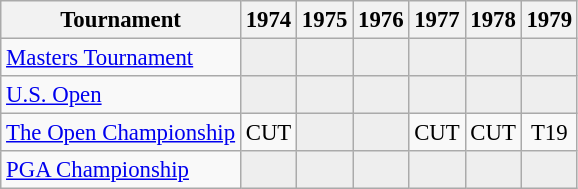<table class="wikitable" style="font-size:95%;text-align:center;">
<tr>
<th>Tournament</th>
<th>1974</th>
<th>1975</th>
<th>1976</th>
<th>1977</th>
<th>1978</th>
<th>1979</th>
</tr>
<tr>
<td align=left><a href='#'>Masters Tournament</a></td>
<td style="background:#eeeeee;"></td>
<td style="background:#eeeeee;"></td>
<td style="background:#eeeeee;"></td>
<td style="background:#eeeeee;"></td>
<td style="background:#eeeeee;"></td>
<td style="background:#eeeeee;"></td>
</tr>
<tr>
<td align=left><a href='#'>U.S. Open</a></td>
<td style="background:#eeeeee;"></td>
<td style="background:#eeeeee;"></td>
<td style="background:#eeeeee;"></td>
<td style="background:#eeeeee;"></td>
<td style="background:#eeeeee;"></td>
<td style="background:#eeeeee;"></td>
</tr>
<tr>
<td align=left><a href='#'>The Open Championship</a></td>
<td>CUT</td>
<td style="background:#eeeeee;"></td>
<td style="background:#eeeeee;"></td>
<td>CUT</td>
<td>CUT</td>
<td>T19</td>
</tr>
<tr>
<td align=left><a href='#'>PGA Championship</a></td>
<td style="background:#eeeeee;"></td>
<td style="background:#eeeeee;"></td>
<td style="background:#eeeeee;"></td>
<td style="background:#eeeeee;"></td>
<td style="background:#eeeeee;"></td>
<td style="background:#eeeeee;"></td>
</tr>
</table>
